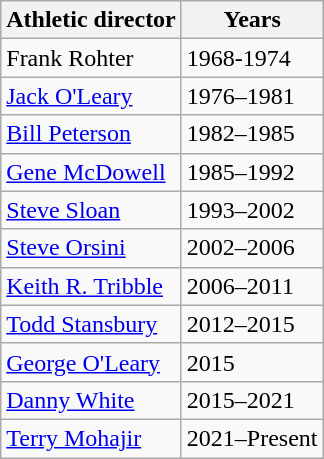<table class="wikitable">
<tr>
<th>Athletic director</th>
<th>Years</th>
</tr>
<tr>
<td>Frank Rohter</td>
<td>1968-1974</td>
</tr>
<tr>
<td><a href='#'>Jack O'Leary</a></td>
<td>1976–1981</td>
</tr>
<tr>
<td><a href='#'>Bill Peterson</a></td>
<td>1982–1985</td>
</tr>
<tr>
<td><a href='#'>Gene McDowell</a></td>
<td>1985–1992</td>
</tr>
<tr>
<td><a href='#'>Steve Sloan</a></td>
<td>1993–2002</td>
</tr>
<tr>
<td><a href='#'>Steve Orsini</a></td>
<td>2002–2006</td>
</tr>
<tr>
<td><a href='#'>Keith R. Tribble</a></td>
<td>2006–2011</td>
</tr>
<tr>
<td><a href='#'>Todd Stansbury</a></td>
<td>2012–2015</td>
</tr>
<tr>
<td><a href='#'>George O'Leary</a> </td>
<td>2015</td>
</tr>
<tr>
<td><a href='#'>Danny White</a></td>
<td>2015–2021</td>
</tr>
<tr>
<td><a href='#'>Terry Mohajir</a></td>
<td>2021–Present</td>
</tr>
</table>
